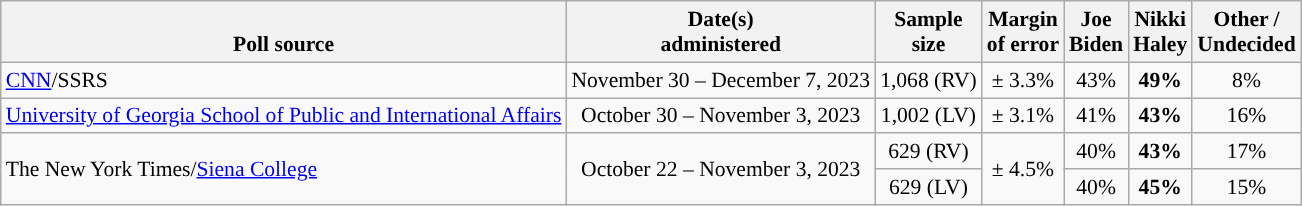<table class="wikitable sortable mw-datatable" style="font-size:90%;text-align:center;line-height:17px">
<tr valign=bottom>
<th>Poll source</th>
<th>Date(s)<br>administered</th>
<th>Sample<br>size</th>
<th>Margin<br>of error</th>
<th class="unsortable">Joe<br>Biden<br></th>
<th class="unsortable">Nikki<br>Haley<br></th>
<th class="unsortable">Other /<br>Undecided</th>
</tr>
<tr>
<td style="text-align:left;"><a href='#'>CNN</a>/SSRS</td>
<td data-sort-value="2023-11-09">November 30 – December 7, 2023</td>
<td>1,068 (RV)</td>
<td>± 3.3%</td>
<td>43%</td>
<td style="background-color:"><strong>49%</strong></td>
<td>8%</td>
</tr>
<tr>
<td style="text-align:left;"><a href='#'>University of Georgia School of Public and International Affairs</a></td>
<td data-sort-value=2023-11-05>October 30 – November 3, 2023</td>
<td>1,002 (LV)</td>
<td>± 3.1%</td>
<td>41%</td>
<td style="background-color:"><strong>43%</strong></td>
<td>16%</td>
</tr>
<tr>
<td style="text-align:left;" rowspan="2">The New York Times/<a href='#'>Siena College</a></td>
<td rowspan="2">October 22 – November 3, 2023</td>
<td>629 (RV)</td>
<td rowspan="2">± 4.5%</td>
<td>40%</td>
<td style="background-color:"><strong>43%</strong></td>
<td>17%</td>
</tr>
<tr>
<td>629 (LV)</td>
<td>40%</td>
<td style="background-color:"><strong>45%</strong></td>
<td>15%</td>
</tr>
</table>
